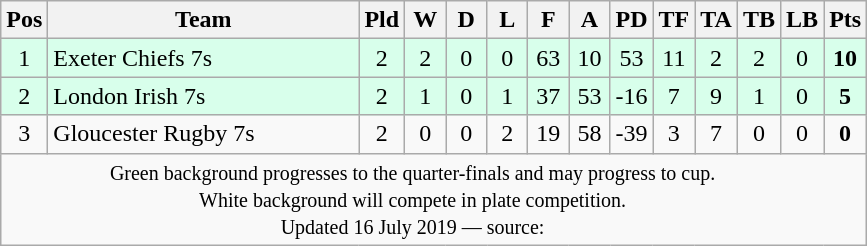<table class="wikitable" style="text-align: center;">
<tr>
<th width="20">Pos</th>
<th width="200">Team</th>
<th width="20">Pld</th>
<th width="20">W</th>
<th width="20">D</th>
<th width="20">L</th>
<th width="20">F</th>
<th width="20">A</th>
<th width="20">PD</th>
<th width="20">TF</th>
<th width="20">TA</th>
<th width="20">TB</th>
<th width="20">LB</th>
<th width="20">Pts</th>
</tr>
<tr bgcolor=#d8ffeb>
<td>1</td>
<td align=left>Exeter Chiefs 7s</td>
<td>2</td>
<td>2</td>
<td>0</td>
<td>0</td>
<td>63</td>
<td>10</td>
<td>53</td>
<td>11</td>
<td>2</td>
<td>2</td>
<td>0</td>
<td><strong>10</strong></td>
</tr>
<tr bgcolor=#d8ffeb>
<td>2</td>
<td align=left>London Irish 7s</td>
<td>2</td>
<td>1</td>
<td>0</td>
<td>1</td>
<td>37</td>
<td>53</td>
<td>-16</td>
<td>7</td>
<td>9</td>
<td>1</td>
<td>0</td>
<td><strong>5</strong></td>
</tr>
<tr>
<td>3</td>
<td align=left>Gloucester Rugby 7s</td>
<td>2</td>
<td>0</td>
<td>0</td>
<td>2</td>
<td>19</td>
<td>58</td>
<td>-39</td>
<td>3</td>
<td>7</td>
<td>0</td>
<td>0</td>
<td><strong>0</strong></td>
</tr>
<tr align=center>
<td colspan="13" style="border:0px"><small>Green background progresses to the quarter-finals and may progress to cup.<br>White background will compete in plate competition.<br>Updated 16 July 2019 — source: </small></td>
</tr>
</table>
